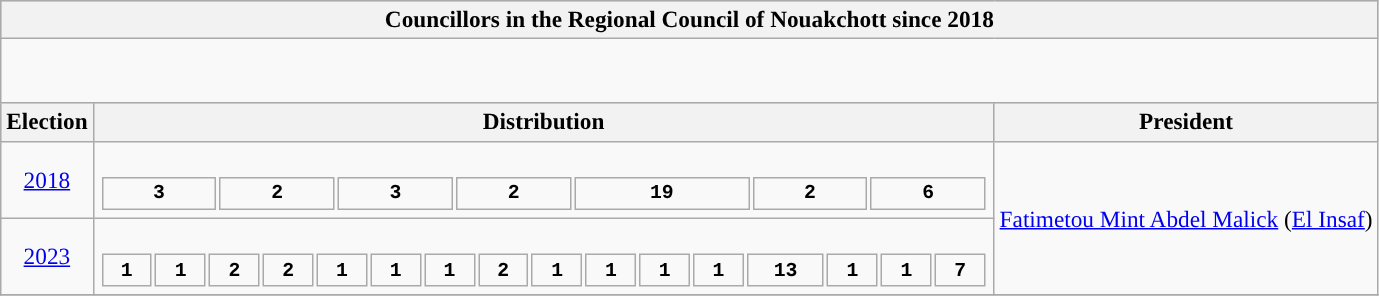<table class="wikitable" style="font-size:97%;">
<tr bgcolor="#CCCCCC">
<th colspan="3">Councillors in the Regional Council of Nouakchott since 2018</th>
</tr>
<tr>
<td colspan="3"><br>



















<br>
</td>
</tr>
<tr bgcolor="#CCCCCC">
<th>Election</th>
<th>Distribution</th>
<th>President</th>
</tr>
<tr>
<td align=center><a href='#'>2018</a></td>
<td><br><table style="width:45em; font-size:85%; text-align:center; font-family:Courier New;">
<tr style="font-weight:bold">
<td style="background:">3</td>
<td style="background:">2</td>
<td style="background:">3</td>
<td style="background:">2</td>
<td style="background:">19</td>
<td style="background:">2</td>
<td style="background:">6</td>
</tr>
</table>
</td>
<td rowspan="2"><a href='#'>Fatimetou Mint Abdel Malick</a> (<a href='#'>El Insaf</a>)</td>
</tr>
<tr>
<td align=center><a href='#'>2023</a></td>
<td><br><table style="width:45em; font-size:85%; text-align:center; font-family:Courier New;">
<tr style="font-weight:bold">
<td style="background:">1</td>
<td style="background:">1</td>
<td style="background:">2</td>
<td style="background:">2</td>
<td style="background:">1</td>
<td style="background:">1</td>
<td style="background:">1</td>
<td style="background:">2</td>
<td style="background:">1</td>
<td style="background:">1</td>
<td style="background:">1</td>
<td style="background:">1</td>
<td style="background:">13</td>
<td style="background:">1</td>
<td style="background:">1</td>
<td style="background:">7</td>
</tr>
</table>
</td>
</tr>
<tr>
</tr>
</table>
